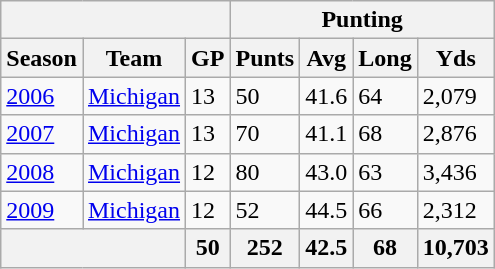<table class="wikitable">
<tr>
<th colspan=3></th>
<th colspan=4>Punting</th>
</tr>
<tr>
<th>Season</th>
<th>Team</th>
<th>GP</th>
<th>Punts</th>
<th>Avg</th>
<th>Long</th>
<th>Yds</th>
</tr>
<tr>
<td><a href='#'>2006</a></td>
<td><a href='#'>Michigan</a></td>
<td>13</td>
<td>50</td>
<td>41.6</td>
<td>64</td>
<td>2,079</td>
</tr>
<tr>
<td><a href='#'>2007</a></td>
<td><a href='#'>Michigan</a></td>
<td>13</td>
<td>70</td>
<td>41.1</td>
<td>68</td>
<td>2,876</td>
</tr>
<tr>
<td><a href='#'>2008</a></td>
<td><a href='#'>Michigan</a></td>
<td>12</td>
<td>80</td>
<td>43.0</td>
<td>63</td>
<td>3,436</td>
</tr>
<tr>
<td><a href='#'>2009</a></td>
<td><a href='#'>Michigan</a></td>
<td>12</td>
<td>52</td>
<td>44.5</td>
<td>66</td>
<td>2,312</td>
</tr>
<tr>
<th colspan=2></th>
<th>50</th>
<th>252</th>
<th>42.5</th>
<th>68</th>
<th>10,703</th>
</tr>
</table>
